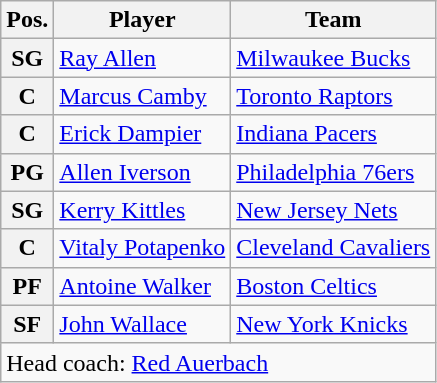<table class="wikitable">
<tr>
<th>Pos.</th>
<th>Player</th>
<th>Team</th>
</tr>
<tr>
<th>SG</th>
<td><a href='#'>Ray Allen</a></td>
<td><a href='#'>Milwaukee Bucks</a></td>
</tr>
<tr>
<th>C</th>
<td><a href='#'>Marcus Camby</a></td>
<td><a href='#'>Toronto Raptors</a></td>
</tr>
<tr>
<th>C</th>
<td><a href='#'>Erick Dampier</a></td>
<td><a href='#'>Indiana Pacers</a></td>
</tr>
<tr>
<th>PG</th>
<td><a href='#'>Allen Iverson</a></td>
<td><a href='#'>Philadelphia 76ers</a></td>
</tr>
<tr>
<th>SG</th>
<td><a href='#'>Kerry Kittles</a></td>
<td><a href='#'>New Jersey Nets</a></td>
</tr>
<tr>
<th>C</th>
<td><a href='#'>Vitaly Potapenko</a></td>
<td><a href='#'>Cleveland Cavaliers</a></td>
</tr>
<tr>
<th>PF</th>
<td><a href='#'>Antoine Walker</a></td>
<td><a href='#'>Boston Celtics</a></td>
</tr>
<tr>
<th>SF</th>
<td><a href='#'>John Wallace</a></td>
<td><a href='#'>New York Knicks</a></td>
</tr>
<tr>
<td colspan="3">Head coach: <a href='#'>Red Auerbach</a></td>
</tr>
</table>
